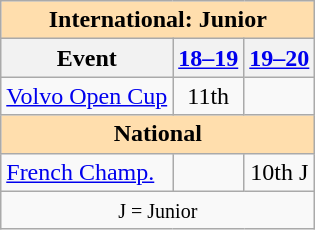<table class="wikitable" style="text-align:center">
<tr>
<th colspan="3" align="center" style="background-color: #ffdead; ">International: Junior</th>
</tr>
<tr>
<th>Event</th>
<th><a href='#'>18–19</a></th>
<th><a href='#'>19–20</a></th>
</tr>
<tr>
<td align=left><a href='#'>Volvo Open Cup</a></td>
<td>11th</td>
<td></td>
</tr>
<tr>
<th colspan="3" align="center" style="background-color: #ffdead; ">National</th>
</tr>
<tr>
<td align="left"><a href='#'>French Champ.</a></td>
<td></td>
<td>10th J</td>
</tr>
<tr>
<td colspan="3" align="center"><small> J = Junior </small></td>
</tr>
</table>
